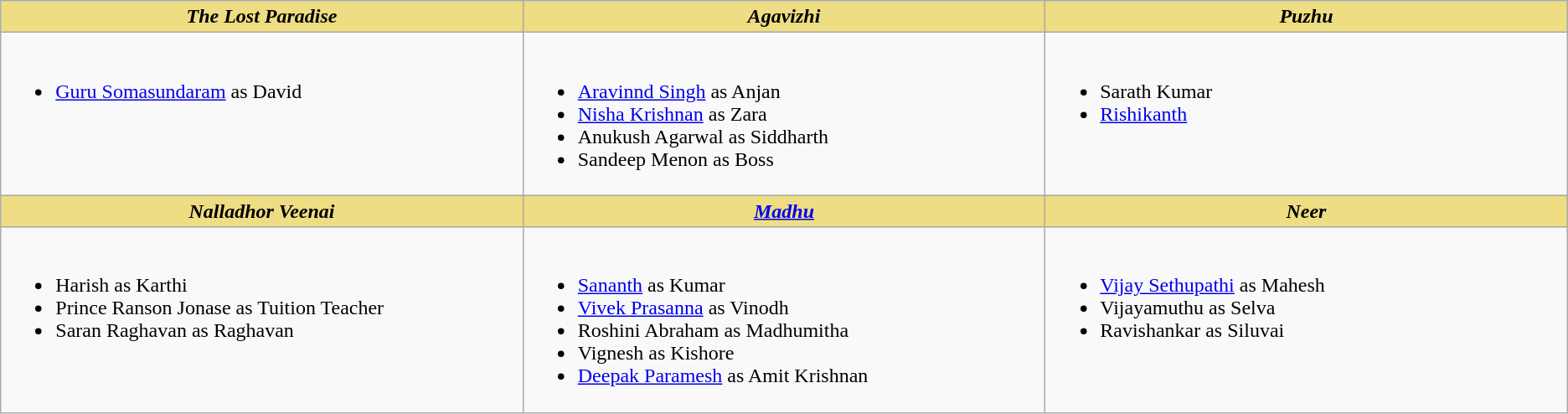<table class=wikitable>
<tr>
<th style="background:#EEDD82; width:20%"><em>The Lost Paradise</em></th>
<th style="background:#EEDD82; width:20%"><em>Agavizhi</em></th>
<th style="background:#EEDD82; width:20%"><em>Puzhu</em></th>
</tr>
<tr>
<td valign="top"><br><ul><li><a href='#'>Guru Somasundaram</a> as David</li></ul></td>
<td valign="top"><br><ul><li><a href='#'>Aravinnd Singh</a> as Anjan</li><li><a href='#'>Nisha Krishnan</a> as Zara</li><li>Anukush Agarwal as Siddharth</li><li>Sandeep Menon as Boss</li></ul></td>
<td valign="top"><br><ul><li>Sarath Kumar</li><li><a href='#'>Rishikanth</a></li></ul></td>
</tr>
<tr>
<th style="background:#EEDD82; width:20%"><em>Nalladhor Veenai</em></th>
<th style="background:#EEDD82; width:20%"><em><a href='#'>Madhu</a></em></th>
<th style="background:#EEDD82; width:20%"><em>Neer</em></th>
</tr>
<tr>
<td valign="top"><br><ul><li>Harish as Karthi</li><li>Prince Ranson Jonase as Tuition Teacher</li><li>Saran Raghavan as Raghavan</li></ul></td>
<td valign="top"><br><ul><li><a href='#'>Sananth</a> as Kumar</li><li><a href='#'>Vivek Prasanna</a> as Vinodh</li><li>Roshini Abraham as Madhumitha</li><li>Vignesh as Kishore</li><li><a href='#'>Deepak Paramesh</a> as Amit Krishnan</li></ul></td>
<td valign="top"><br><ul><li><a href='#'>Vijay Sethupathi</a> as Mahesh</li><li>Vijayamuthu as Selva</li><li>Ravishankar as Siluvai</li></ul></td>
</tr>
</table>
